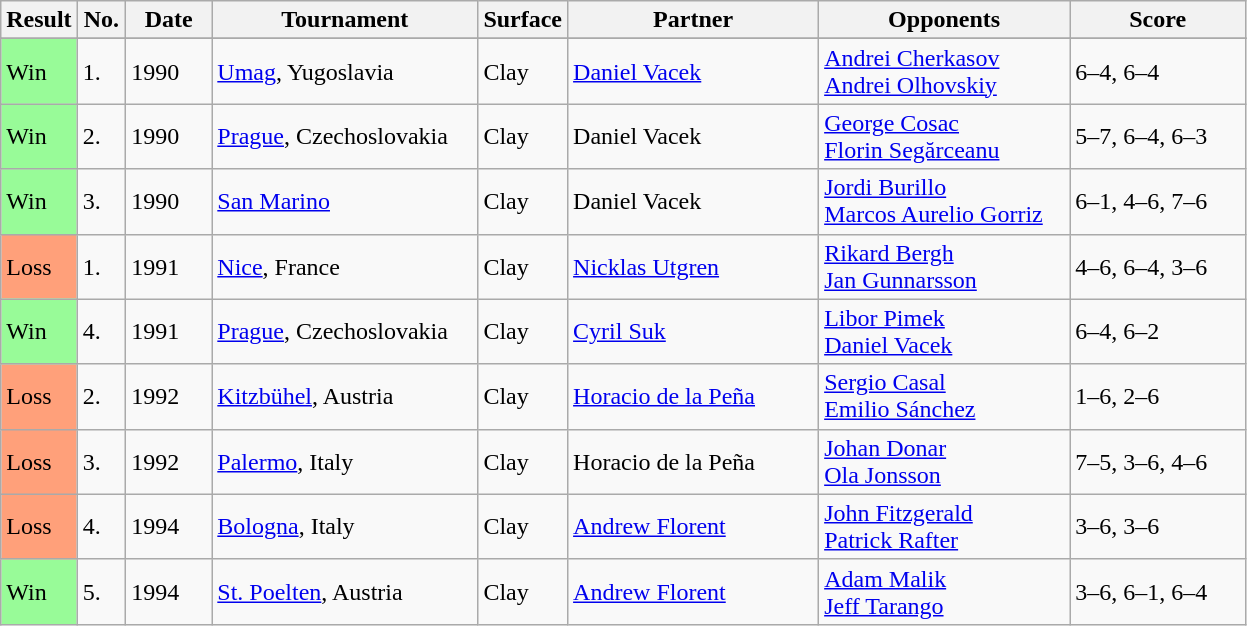<table class="sortable wikitable">
<tr>
<th style="width:40px">Result</th>
<th style="width:25px">No.</th>
<th style="width:50px">Date</th>
<th style="width:170px">Tournament</th>
<th style="width:50px">Surface</th>
<th style="width:160px">Partner</th>
<th style="width:160px">Opponents</th>
<th style="width:110px" class="unsortable">Score</th>
</tr>
<tr>
</tr>
<tr>
<td style="background:#98fb98;">Win</td>
<td>1.</td>
<td>1990</td>
<td><a href='#'>Umag</a>, Yugoslavia</td>
<td>Clay</td>
<td> <a href='#'>Daniel Vacek</a></td>
<td> <a href='#'>Andrei Cherkasov</a> <br>  <a href='#'>Andrei Olhovskiy</a></td>
<td>6–4, 6–4</td>
</tr>
<tr>
<td style="background:#98fb98;">Win</td>
<td>2.</td>
<td>1990</td>
<td><a href='#'>Prague</a>, Czechoslovakia</td>
<td>Clay</td>
<td> Daniel Vacek</td>
<td> <a href='#'>George Cosac</a> <br>  <a href='#'>Florin Segărceanu</a></td>
<td>5–7, 6–4, 6–3</td>
</tr>
<tr>
<td style="background:#98fb98;">Win</td>
<td>3.</td>
<td>1990</td>
<td><a href='#'>San Marino</a></td>
<td>Clay</td>
<td> Daniel Vacek</td>
<td> <a href='#'>Jordi Burillo</a> <br>  <a href='#'>Marcos Aurelio Gorriz</a></td>
<td>6–1, 4–6, 7–6</td>
</tr>
<tr>
<td style="background:#ffa07a;">Loss</td>
<td>1.</td>
<td>1991</td>
<td><a href='#'>Nice</a>, France</td>
<td>Clay</td>
<td> <a href='#'>Nicklas Utgren</a></td>
<td> <a href='#'>Rikard Bergh</a> <br>  <a href='#'>Jan Gunnarsson</a></td>
<td>4–6, 6–4, 3–6</td>
</tr>
<tr>
<td style="background:#98fb98;">Win</td>
<td>4.</td>
<td>1991</td>
<td><a href='#'>Prague</a>, Czechoslovakia</td>
<td>Clay</td>
<td> <a href='#'>Cyril Suk</a></td>
<td> <a href='#'>Libor Pimek</a> <br>  <a href='#'>Daniel Vacek</a></td>
<td>6–4, 6–2</td>
</tr>
<tr>
<td style="background:#ffa07a;">Loss</td>
<td>2.</td>
<td>1992</td>
<td><a href='#'>Kitzbühel</a>, Austria</td>
<td>Clay</td>
<td> <a href='#'>Horacio de la Peña</a></td>
<td> <a href='#'>Sergio Casal</a> <br>  <a href='#'>Emilio Sánchez</a></td>
<td>1–6, 2–6</td>
</tr>
<tr>
<td style="background:#ffa07a;">Loss</td>
<td>3.</td>
<td>1992</td>
<td><a href='#'>Palermo</a>, Italy</td>
<td>Clay</td>
<td> Horacio de la Peña</td>
<td> <a href='#'>Johan Donar</a> <br>  <a href='#'>Ola Jonsson</a></td>
<td>7–5, 3–6, 4–6</td>
</tr>
<tr>
<td style="background:#ffa07a;">Loss</td>
<td>4.</td>
<td>1994</td>
<td><a href='#'>Bologna</a>, Italy</td>
<td>Clay</td>
<td> <a href='#'>Andrew Florent</a></td>
<td> <a href='#'>John Fitzgerald</a> <br>  <a href='#'>Patrick Rafter</a></td>
<td>3–6, 3–6</td>
</tr>
<tr>
<td style="background:#98fb98;">Win</td>
<td>5.</td>
<td>1994</td>
<td><a href='#'>St. Poelten</a>, Austria</td>
<td>Clay</td>
<td> <a href='#'>Andrew Florent</a></td>
<td> <a href='#'>Adam Malik</a> <br>  <a href='#'>Jeff Tarango</a></td>
<td>3–6, 6–1, 6–4</td>
</tr>
</table>
